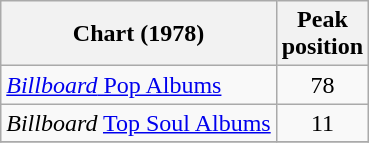<table class="wikitable">
<tr>
<th>Chart (1978)</th>
<th>Peak<br>position</th>
</tr>
<tr>
<td><a href='#'><em>Billboard</em> Pop Albums</a></td>
<td align=center>78</td>
</tr>
<tr>
<td><em>Billboard</em> <a href='#'>Top Soul Albums</a></td>
<td align=center>11</td>
</tr>
<tr>
</tr>
</table>
